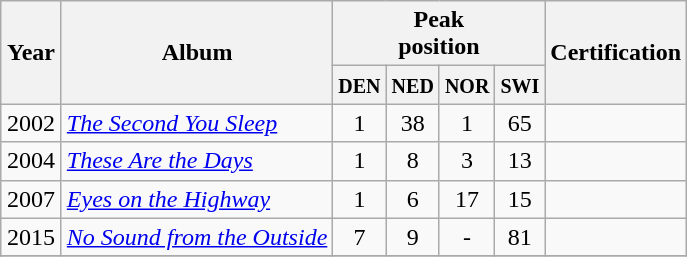<table class="wikitable">
<tr>
<th width="33" rowspan="2" style="text-align:center;">Year</th>
<th rowspan="2">Album</th>
<th colspan="4">Peak <br>position</th>
<th rowspan="2">Certification</th>
</tr>
<tr>
<th align="center"><small>DEN<br></small></th>
<th align="center"><small>NED</small></th>
<th align="center"><small>NOR<br></small></th>
<th align="center"><small>SWI<br></small></th>
</tr>
<tr>
<td align="center">2002</td>
<td><em><a href='#'>The Second You Sleep</a></em></td>
<td align="center">1</td>
<td align="center">38</td>
<td align="center">1</td>
<td align="center">65</td>
<td align="center"></td>
</tr>
<tr>
<td align="center">2004</td>
<td><em><a href='#'>These Are the Days</a></em></td>
<td align="center">1</td>
<td align="center">8</td>
<td align="center">3</td>
<td align="center">13</td>
<td align="center"></td>
</tr>
<tr>
<td align="center">2007</td>
<td><em><a href='#'>Eyes on the Highway</a></em></td>
<td align="center">1</td>
<td align="center">6</td>
<td align="center">17</td>
<td align="center">15</td>
<td align="center"></td>
</tr>
<tr>
<td align="center">2015</td>
<td><em><a href='#'>No Sound from the Outside</a></em></td>
<td align="center">7</td>
<td align="center">9</td>
<td align="center">-</td>
<td align="center">81</td>
<td align="center"></td>
</tr>
<tr>
</tr>
</table>
